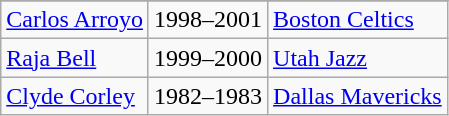<table class="wikitable">
<tr>
</tr>
<tr>
<td><a href='#'>Carlos Arroyo</a></td>
<td>1998–2001</td>
<td><a href='#'>Boston Celtics</a></td>
</tr>
<tr>
<td><a href='#'>Raja Bell</a></td>
<td>1999–2000</td>
<td><a href='#'>Utah Jazz</a></td>
</tr>
<tr>
<td><a href='#'>Clyde Corley</a></td>
<td>1982–1983</td>
<td><a href='#'>Dallas Mavericks</a></td>
</tr>
</table>
